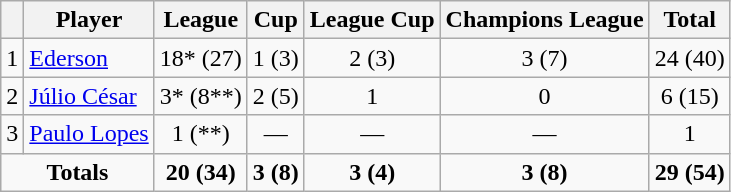<table class="wikitable sortable" style="text-align:center;">
<tr>
<th></th>
<th>Player</th>
<th>League</th>
<th>Cup</th>
<th>League Cup</th>
<th>Champions League</th>
<th>Total</th>
</tr>
<tr>
<td>1</td>
<td align=left> <a href='#'>Ederson</a></td>
<td>18* (27)</td>
<td>1 (3)</td>
<td>2 (3)</td>
<td>3 (7)</td>
<td>24 (40)</td>
</tr>
<tr>
<td>2</td>
<td align=left> <a href='#'>Júlio César</a></td>
<td>3* (8**)</td>
<td>2 (5)</td>
<td>1</td>
<td>0</td>
<td>6 (15)</td>
</tr>
<tr>
<td>3</td>
<td align=left> <a href='#'>Paulo Lopes</a></td>
<td>1 (**)</td>
<td>—</td>
<td>—</td>
<td>—</td>
<td>1</td>
</tr>
<tr>
<td colspan="2"><strong>Totals</strong></td>
<td><strong>20 (34)</strong></td>
<td><strong>3 (8)</strong></td>
<td><strong>3 (4)</strong></td>
<td><strong>3 (8)</strong></td>
<td><strong>29 (54)</strong></td>
</tr>
</table>
